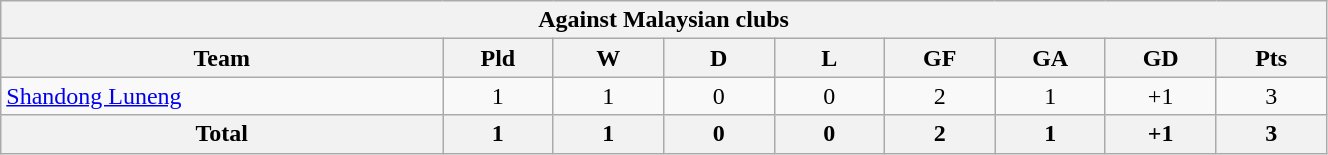<table width=70% class="wikitable" style="text-align:center">
<tr>
<th colspan=9>Against Malaysian clubs</th>
</tr>
<tr>
<th width=20%>Team</th>
<th width=5%>Pld</th>
<th width=5%>W</th>
<th width=5%>D</th>
<th width=5%>L</th>
<th width=5%>GF</th>
<th width=5%>GA</th>
<th width=5%>GD</th>
<th width=5%>Pts</th>
</tr>
<tr>
<td align=left> <a href='#'>Shandong Luneng</a></td>
<td>1</td>
<td>1</td>
<td>0</td>
<td>0</td>
<td>2</td>
<td>1</td>
<td>+1</td>
<td>3</td>
</tr>
<tr>
<th>Total</th>
<th>1</th>
<th>1</th>
<th>0</th>
<th>0</th>
<th>2</th>
<th>1</th>
<th>+1</th>
<th>3</th>
</tr>
</table>
